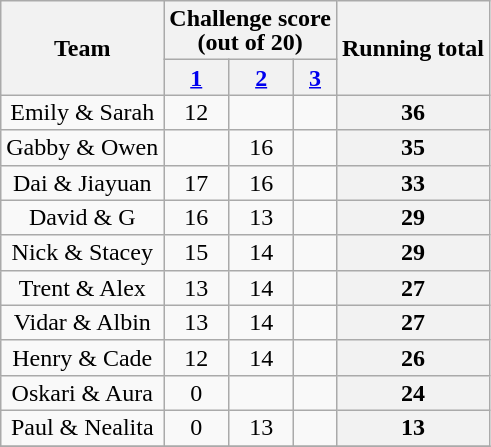<table class="wikitable plainrowheaders" style="text-align: center; line-height:16px;">
<tr>
<th rowspan=2 scope="col">Team</th>
<th colspan=3 scope="col">Challenge score<br>(out of 20)</th>
<th rowspan=2 scope="col">Running total</th>
</tr>
<tr>
<th scope="col"><a href='#'>1</a></th>
<th scope="col"><a href='#'>2</a></th>
<th scope="col"><a href='#'>3</a></th>
</tr>
<tr>
<td>Emily & Sarah</td>
<td>12</td>
<td></td>
<td></td>
<th>36</th>
</tr>
<tr>
<td>Gabby & Owen</td>
<td></td>
<td>16</td>
<td></td>
<th>35</th>
</tr>
<tr>
<td>Dai & Jiayuan</td>
<td>17</td>
<td>16</td>
<td></td>
<th>33</th>
</tr>
<tr>
<td>David & G</td>
<td>16</td>
<td>13</td>
<td></td>
<th>29</th>
</tr>
<tr>
<td>Nick & Stacey</td>
<td>15</td>
<td>14</td>
<td></td>
<th>29</th>
</tr>
<tr>
<td>Trent & Alex</td>
<td>13</td>
<td>14</td>
<td></td>
<th>27</th>
</tr>
<tr>
<td>Vidar & Albin</td>
<td>13</td>
<td>14</td>
<td></td>
<th>27</th>
</tr>
<tr>
<td>Henry & Cade</td>
<td>12</td>
<td>14</td>
<td></td>
<th>26</th>
</tr>
<tr>
<td>Oskari & Aura</td>
<td>0</td>
<td></td>
<td></td>
<th>24</th>
</tr>
<tr>
<td>Paul & Nealita</td>
<td>0</td>
<td>13</td>
<td></td>
<th>13</th>
</tr>
<tr>
</tr>
</table>
